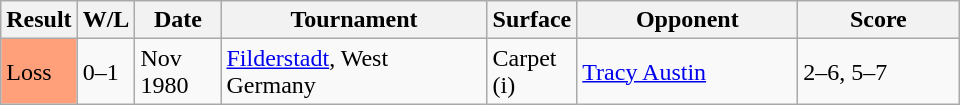<table class="sortable wikitable">
<tr>
<th>Result</th>
<th style="width:26px" class="unsortable">W/L</th>
<th style="width:50px">Date</th>
<th style="width:170px">Tournament</th>
<th style="width:50px">Surface</th>
<th style="width:140px">Opponent</th>
<th style="width:100px" class="unsortable">Score</th>
</tr>
<tr>
<td style="background:#ffa07a;">Loss</td>
<td>0–1</td>
<td>Nov 1980</td>
<td><a href='#'>Filderstadt</a>, West Germany</td>
<td>Carpet (i)</td>
<td> <a href='#'>Tracy Austin</a></td>
<td>2–6, 5–7</td>
</tr>
</table>
